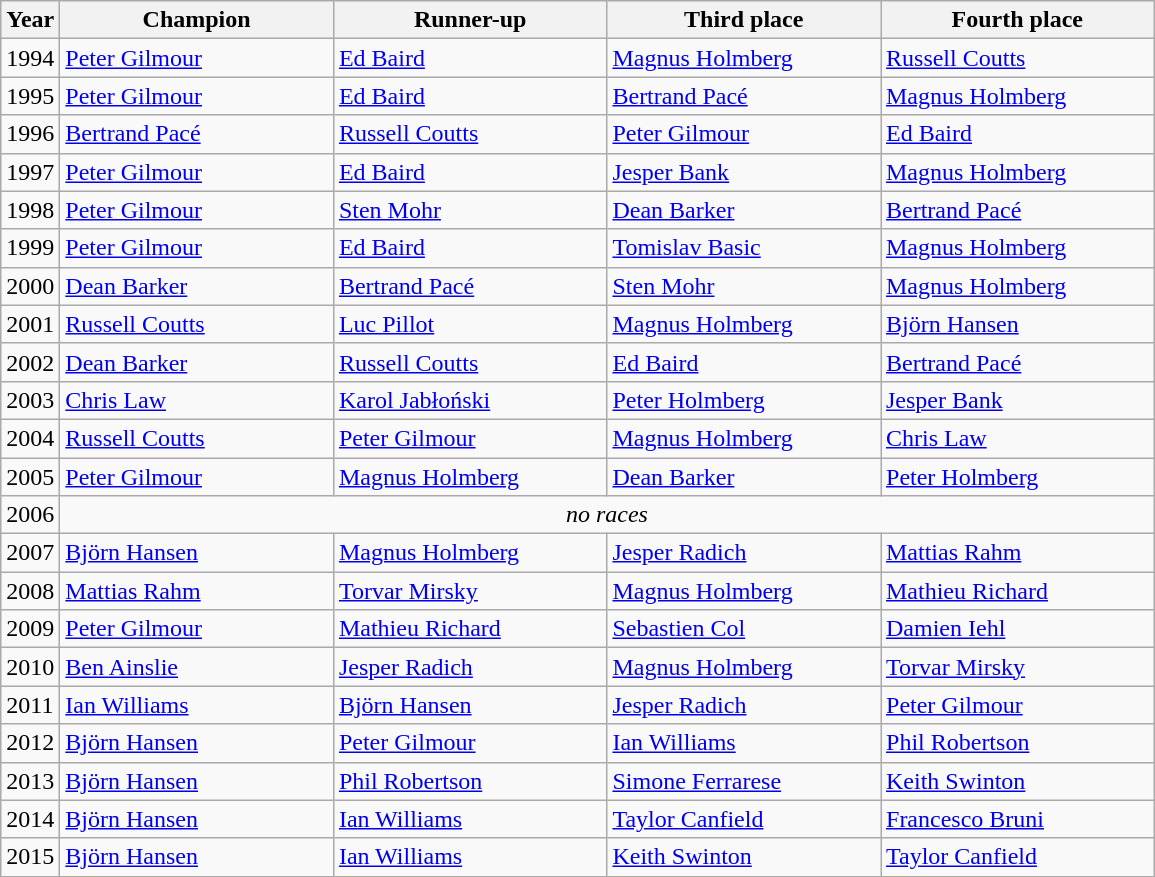<table class="wikitable">
<tr>
<th>Year</th>
<th style="width:175px;">Champion</th>
<th style="width:175px;">Runner-up</th>
<th style="width:175px;">Third place</th>
<th style="width:175px;">Fourth place</th>
</tr>
<tr>
<td>1994</td>
<td> <a href='#'>Peter Gilmour</a></td>
<td> <a href='#'>Ed Baird</a></td>
<td> <a href='#'>Magnus Holmberg</a></td>
<td> <a href='#'>Russell Coutts</a></td>
</tr>
<tr>
<td>1995</td>
<td> <a href='#'>Peter Gilmour</a></td>
<td> <a href='#'>Ed Baird</a></td>
<td> <a href='#'>Bertrand Pacé</a></td>
<td> <a href='#'>Magnus Holmberg</a></td>
</tr>
<tr>
<td>1996</td>
<td> <a href='#'>Bertrand Pacé</a></td>
<td> <a href='#'>Russell Coutts</a></td>
<td> <a href='#'>Peter Gilmour</a></td>
<td> <a href='#'>Ed Baird</a></td>
</tr>
<tr>
<td>1997</td>
<td> <a href='#'>Peter Gilmour</a></td>
<td> <a href='#'>Ed Baird</a></td>
<td> <a href='#'>Jesper Bank</a></td>
<td> <a href='#'>Magnus Holmberg</a></td>
</tr>
<tr>
<td>1998</td>
<td> <a href='#'>Peter Gilmour</a></td>
<td> <a href='#'>Sten Mohr</a></td>
<td> <a href='#'>Dean Barker</a></td>
<td> <a href='#'>Bertrand Pacé</a></td>
</tr>
<tr>
<td>1999</td>
<td> <a href='#'>Peter Gilmour</a></td>
<td> <a href='#'>Ed Baird</a></td>
<td> <a href='#'>Tomislav Basic</a></td>
<td> <a href='#'>Magnus Holmberg</a></td>
</tr>
<tr>
<td>2000</td>
<td> <a href='#'>Dean Barker</a></td>
<td> <a href='#'>Bertrand Pacé</a></td>
<td> <a href='#'>Sten Mohr</a></td>
<td> <a href='#'>Magnus Holmberg</a></td>
</tr>
<tr>
<td>2001</td>
<td> <a href='#'>Russell Coutts</a></td>
<td> <a href='#'>Luc Pillot</a></td>
<td> <a href='#'>Magnus Holmberg</a></td>
<td> <a href='#'>Björn Hansen</a></td>
</tr>
<tr>
<td>2002</td>
<td> <a href='#'>Dean Barker</a></td>
<td> <a href='#'>Russell Coutts</a></td>
<td> <a href='#'>Ed Baird</a></td>
<td> <a href='#'>Bertrand Pacé</a></td>
</tr>
<tr>
<td>2003</td>
<td> <a href='#'>Chris Law</a></td>
<td> <a href='#'>Karol Jabłoński</a></td>
<td> <a href='#'>Peter Holmberg</a></td>
<td> <a href='#'>Jesper Bank</a></td>
</tr>
<tr>
<td>2004</td>
<td> <a href='#'>Russell Coutts</a></td>
<td> <a href='#'>Peter Gilmour</a></td>
<td> <a href='#'>Magnus Holmberg</a></td>
<td> <a href='#'>Chris Law</a></td>
</tr>
<tr>
<td>2005</td>
<td> <a href='#'>Peter Gilmour</a></td>
<td> <a href='#'>Magnus Holmberg</a></td>
<td> <a href='#'>Dean Barker</a></td>
<td> <a href='#'>Peter Holmberg</a></td>
</tr>
<tr>
<td>2006</td>
<td colspan="4" style="text-align:center;"><em>no races</em></td>
</tr>
<tr>
<td>2007</td>
<td> <a href='#'>Björn Hansen</a></td>
<td> <a href='#'>Magnus Holmberg</a></td>
<td> <a href='#'>Jesper Radich</a></td>
<td> <a href='#'>Mattias Rahm</a></td>
</tr>
<tr>
<td>2008</td>
<td> <a href='#'>Mattias Rahm</a></td>
<td> <a href='#'>Torvar Mirsky</a></td>
<td> <a href='#'>Magnus Holmberg</a></td>
<td> <a href='#'>Mathieu Richard</a></td>
</tr>
<tr>
<td>2009</td>
<td> <a href='#'>Peter Gilmour</a></td>
<td> <a href='#'>Mathieu Richard</a></td>
<td> <a href='#'>Sebastien Col</a></td>
<td> <a href='#'>Damien Iehl</a></td>
</tr>
<tr>
<td>2010</td>
<td> <a href='#'>Ben Ainslie</a></td>
<td> <a href='#'>Jesper Radich</a></td>
<td> <a href='#'>Magnus Holmberg</a></td>
<td> <a href='#'>Torvar Mirsky</a></td>
</tr>
<tr>
<td>2011</td>
<td> <a href='#'>Ian Williams</a></td>
<td> <a href='#'>Björn Hansen</a></td>
<td> <a href='#'>Jesper Radich</a></td>
<td> <a href='#'>Peter Gilmour</a></td>
</tr>
<tr>
<td>2012</td>
<td> <a href='#'>Björn Hansen</a></td>
<td> <a href='#'>Peter Gilmour</a></td>
<td> <a href='#'>Ian Williams</a></td>
<td> <a href='#'>Phil Robertson</a></td>
</tr>
<tr>
<td>2013</td>
<td> <a href='#'>Björn Hansen</a></td>
<td> <a href='#'>Phil Robertson</a></td>
<td> <a href='#'>Simone Ferrarese</a></td>
<td> <a href='#'>Keith Swinton</a></td>
</tr>
<tr>
<td>2014</td>
<td> <a href='#'>Björn Hansen</a></td>
<td> <a href='#'>Ian Williams</a></td>
<td> <a href='#'>Taylor Canfield</a></td>
<td> <a href='#'>Francesco Bruni</a></td>
</tr>
<tr>
<td>2015</td>
<td> <a href='#'>Björn Hansen</a></td>
<td> <a href='#'>Ian Williams</a></td>
<td> <a href='#'>Keith Swinton</a></td>
<td> <a href='#'>Taylor Canfield</a></td>
</tr>
</table>
